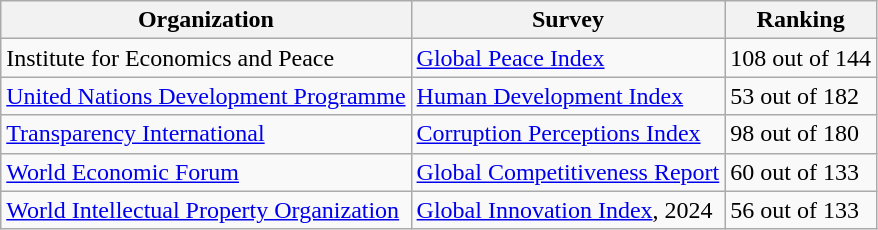<table class="wikitable">
<tr>
<th>Organization</th>
<th>Survey</th>
<th>Ranking</th>
</tr>
<tr>
<td>Institute for Economics and Peace </td>
<td><a href='#'>Global Peace Index</a></td>
<td>108 out of 144</td>
</tr>
<tr>
<td><a href='#'>United Nations Development Programme</a></td>
<td><a href='#'>Human Development Index</a></td>
<td>53 out of 182</td>
</tr>
<tr>
<td><a href='#'>Transparency International</a></td>
<td><a href='#'>Corruption Perceptions Index</a></td>
<td>98 out of 180</td>
</tr>
<tr>
<td><a href='#'>World Economic Forum</a></td>
<td><a href='#'>Global Competitiveness Report</a></td>
<td>60 out of 133</td>
</tr>
<tr>
<td><a href='#'>World Intellectual Property Organization</a></td>
<td><a href='#'>Global Innovation Index</a>, 2024</td>
<td>56 out of 133</td>
</tr>
</table>
